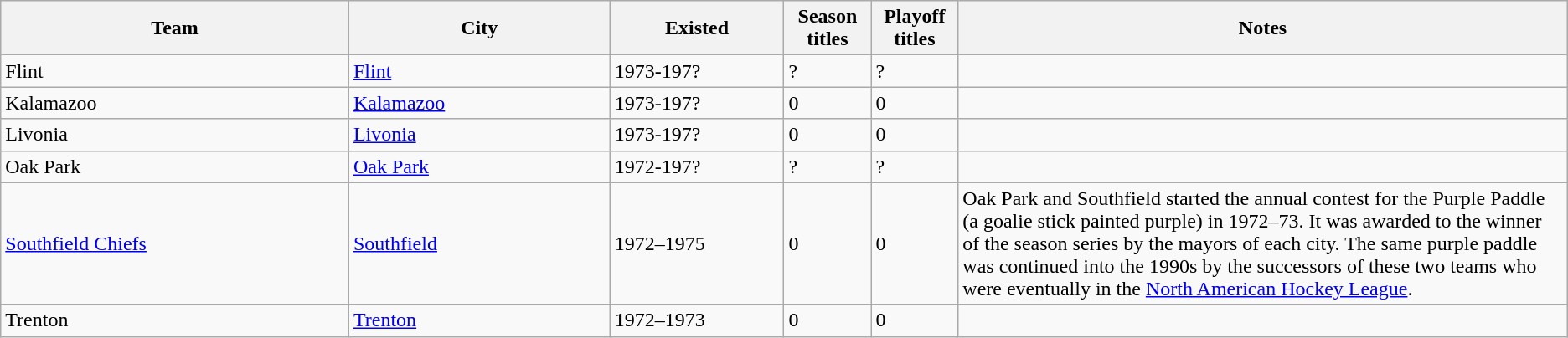<table class="wikitable">
<tr>
<th bgcolor="#DDDDFF" width="20%">Team</th>
<th bgcolor="#DDDDFF" width="15%">City</th>
<th bgcolor="#DDDDFF" width="10%">Existed</th>
<th bgcolor="#DDDDFF" width="5%">Season titles</th>
<th bgcolor="#DDDDFF" width="5%">Playoff titles</th>
<th bgcolor="#DDDDFF" width="35%">Notes</th>
</tr>
<tr>
<td>Flint</td>
<td><a href='#'>Flint</a></td>
<td>1973-197?</td>
<td>?</td>
<td>?</td>
<td></td>
</tr>
<tr>
<td>Kalamazoo</td>
<td><a href='#'>Kalamazoo</a></td>
<td>1973-197?</td>
<td>0</td>
<td>0</td>
<td></td>
</tr>
<tr>
<td>Livonia</td>
<td><a href='#'>Livonia</a></td>
<td>1973-197?</td>
<td>0</td>
<td>0</td>
<td></td>
</tr>
<tr>
<td>Oak Park</td>
<td><a href='#'>Oak Park</a></td>
<td>1972-197?</td>
<td>?</td>
<td>?</td>
<td></td>
</tr>
<tr>
<td><a href='#'>Southfield Chiefs</a></td>
<td><a href='#'>Southfield</a></td>
<td>1972–1975</td>
<td>0</td>
<td>0</td>
<td>Oak Park and Southfield started the annual contest for the Purple Paddle (a goalie stick painted purple) in 1972–73.  It was awarded to the winner of the season series by the mayors of each city. The same purple paddle was continued into the 1990s by the successors of these two teams who were eventually in the <a href='#'>North American Hockey League</a>.</td>
</tr>
<tr>
<td>Trenton</td>
<td><a href='#'>Trenton</a></td>
<td>1972–1973</td>
<td>0</td>
<td>0</td>
<td></td>
</tr>
</table>
